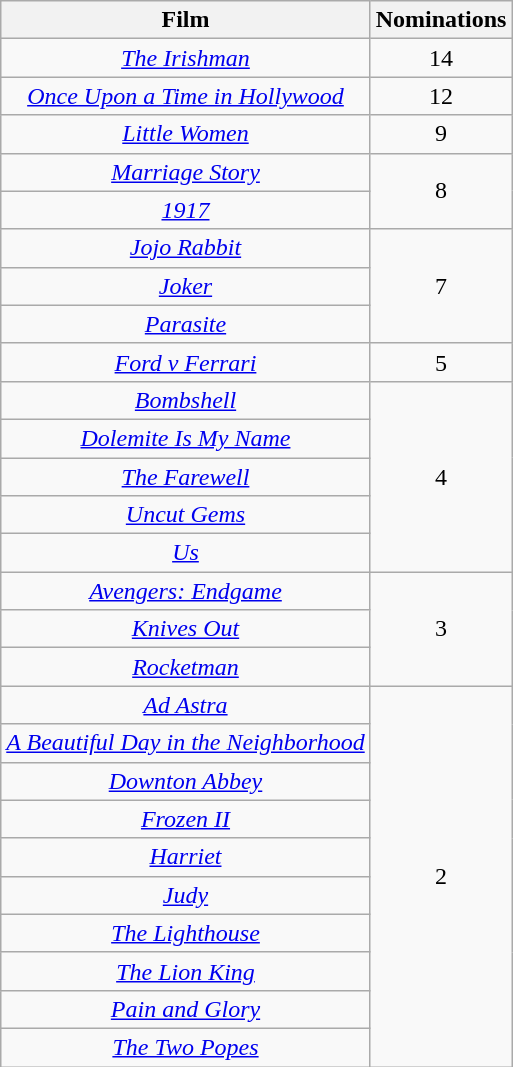<table class="wikitable" rowspan="2" style="text-align:center;" background: #f6e39c;>
<tr>
<th scope="col" style="text-align:center;">Film</th>
<th scope="col" style="width:55px;">Nominations</th>
</tr>
<tr>
<td><em><a href='#'>The Irishman</a></em></td>
<td style="text-align:center">14</td>
</tr>
<tr>
<td><em><a href='#'>Once Upon a Time in Hollywood</a></em></td>
<td style="text-align:center">12</td>
</tr>
<tr>
<td><em><a href='#'>Little Women</a></em></td>
<td style="text-align:center">9</td>
</tr>
<tr>
<td><em><a href='#'>Marriage Story</a></em></td>
<td rowspan=2 style="text-align:center">8</td>
</tr>
<tr>
<td><em><a href='#'>1917</a></em></td>
</tr>
<tr>
<td><em><a href='#'>Jojo Rabbit</a></em></td>
<td rowspan=3 style="text-align:center">7</td>
</tr>
<tr>
<td><em><a href='#'>Joker</a></em></td>
</tr>
<tr>
<td><em><a href='#'>Parasite</a></em></td>
</tr>
<tr>
<td><em><a href='#'>Ford v Ferrari</a></em></td>
<td style="text-align:center">5</td>
</tr>
<tr>
<td><em><a href='#'>Bombshell</a></em></td>
<td rowspan=5 style="text-align:center">4</td>
</tr>
<tr>
<td><em><a href='#'>Dolemite Is My Name</a></em></td>
</tr>
<tr>
<td><em><a href='#'>The Farewell</a></em></td>
</tr>
<tr>
<td><em><a href='#'>Uncut Gems</a></em></td>
</tr>
<tr>
<td><em><a href='#'>Us</a></em></td>
</tr>
<tr>
<td><em><a href='#'>Avengers: Endgame</a></em></td>
<td rowspan=3 style="text-align:center">3</td>
</tr>
<tr>
<td><em><a href='#'>Knives Out</a></em></td>
</tr>
<tr>
<td><em><a href='#'>Rocketman</a></em></td>
</tr>
<tr>
<td><em><a href='#'>Ad Astra</a></em></td>
<td rowspan=10 style="text-align:center">2</td>
</tr>
<tr>
<td><em><a href='#'>A Beautiful Day in the Neighborhood</a></em></td>
</tr>
<tr>
<td><em><a href='#'>Downton Abbey</a></em></td>
</tr>
<tr>
<td><em><a href='#'>Frozen II</a></em></td>
</tr>
<tr>
<td><em><a href='#'>Harriet</a></em></td>
</tr>
<tr>
<td><em><a href='#'>Judy</a></em></td>
</tr>
<tr>
<td><em><a href='#'>The Lighthouse</a></em></td>
</tr>
<tr>
<td><em><a href='#'>The Lion King</a></em></td>
</tr>
<tr>
<td><em><a href='#'>Pain and Glory</a></em></td>
</tr>
<tr>
<td><em><a href='#'>The Two Popes</a></em></td>
</tr>
</table>
